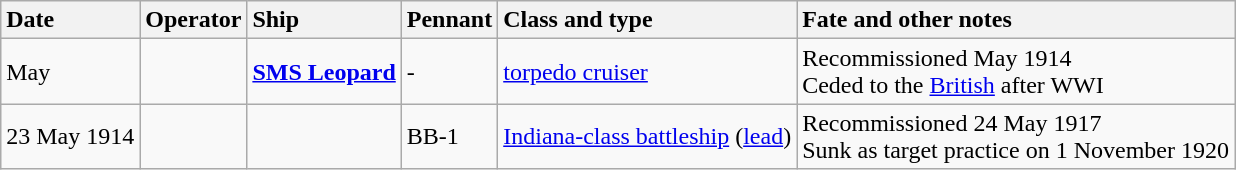<table class="wikitable nowraplinks">
<tr>
<th style="text-align: left;">Date</th>
<th style="text-align: left;">Operator</th>
<th style="text-align: left;">Ship</th>
<th style="text-align: left;">Pennant</th>
<th style="text-align: left;">Class and type</th>
<th style="text-align: left;">Fate and other notes</th>
</tr>
<tr>
<td>May</td>
<td></td>
<td><strong><a href='#'>SMS Leopard</a></strong></td>
<td>-</td>
<td><a href='#'>torpedo cruiser </a></td>
<td>Recommissioned May 1914<br>Ceded to the <a href='#'>British</a> after WWI</td>
</tr>
<tr>
<td>23 May 1914</td>
<td></td>
<td><strong></strong></td>
<td>BB-1</td>
<td><a href='#'>Indiana-class battleship</a> (<a href='#'>lead</a>)</td>
<td>Recommissioned 24 May 1917<br>Sunk as target practice on 1 November 1920</td>
</tr>
</table>
